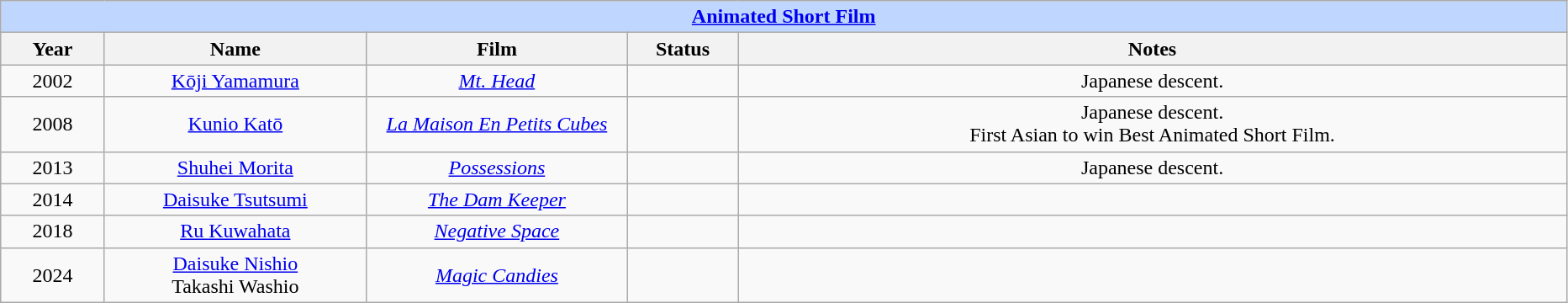<table class="wikitable" style="text-align: center">
<tr style="background:#bfd7ff;">
<td colspan="6" style="text-align:center;"><strong><a href='#'>Animated Short Film</a></strong></td>
</tr>
<tr style="background:#ebf5ff;">
<th style="width:075px;">Year</th>
<th style="width:200px;">Name</th>
<th style="width:200px;">Film</th>
<th style="width:080px;">Status</th>
<th style="width:650px;">Notes</th>
</tr>
<tr>
<td>2002</td>
<td><a href='#'>Kōji Yamamura</a></td>
<td><em><a href='#'>Mt. Head</a></em></td>
<td></td>
<td>Japanese descent.</td>
</tr>
<tr>
<td>2008</td>
<td><a href='#'>Kunio Katō</a></td>
<td><em><a href='#'>La Maison En Petits Cubes</a></em></td>
<td></td>
<td>Japanese descent.<br>First Asian to win Best Animated Short Film.</td>
</tr>
<tr>
<td>2013</td>
<td><a href='#'>Shuhei Morita</a></td>
<td><em><a href='#'>Possessions</a></em></td>
<td></td>
<td>Japanese descent.</td>
</tr>
<tr>
<td>2014</td>
<td><a href='#'>Daisuke Tsutsumi</a></td>
<td><em><a href='#'>The Dam Keeper</a></em></td>
<td></td>
<td></td>
</tr>
<tr>
<td>2018</td>
<td><a href='#'>Ru Kuwahata</a></td>
<td><em><a href='#'>Negative Space</a></em></td>
<td></td>
<td></td>
</tr>
<tr>
<td>2024</td>
<td><a href='#'>Daisuke Nishio</a><br>Takashi Washio</td>
<td><em><a href='#'>Magic Candies</a></em></td>
<td></td>
<td></td>
</tr>
</table>
